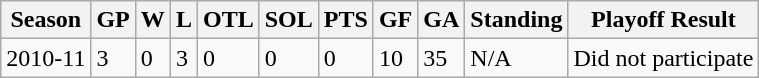<table class="wikitable">
<tr>
<th>Season</th>
<th>GP</th>
<th>W</th>
<th>L</th>
<th>OTL</th>
<th>SOL</th>
<th>PTS</th>
<th>GF</th>
<th>GA</th>
<th>Standing</th>
<th>Playoff Result</th>
</tr>
<tr>
<td>2010-11</td>
<td>3</td>
<td>0</td>
<td>3</td>
<td>0</td>
<td>0</td>
<td>0</td>
<td>10</td>
<td>35</td>
<td>N/A</td>
<td>Did not participate</td>
</tr>
</table>
